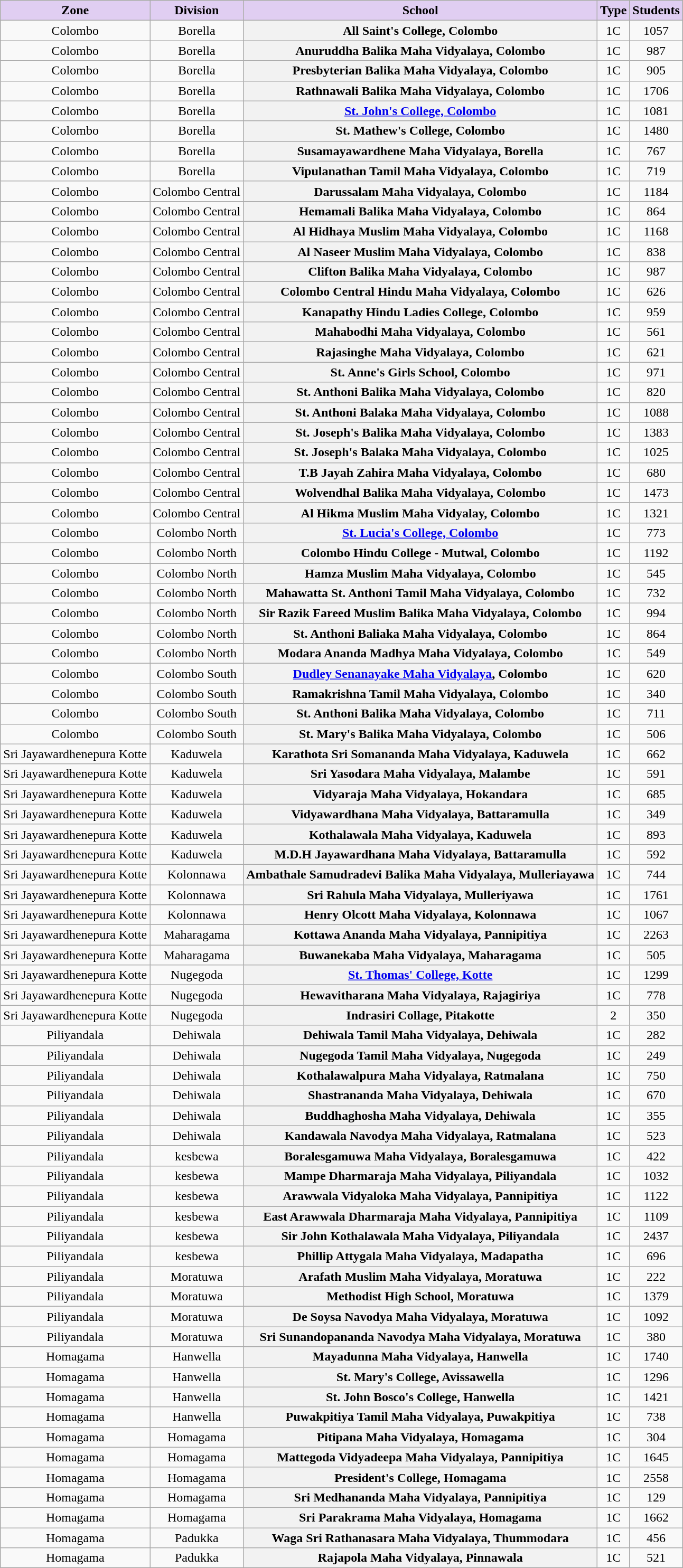<table class="wikitable sortable" style="text-align:center; font-size:100%">
<tr valign="bottom">
<th style="background-color:#E0CEF2;">Zone</th>
<th style="background-color:#E0CEF2;">Division</th>
<th style="background-color:#E0CEF2;">School</th>
<th style="background-color:#E0CEF2;">Type</th>
<th style="background-color:#E0CEF2;">Students</th>
</tr>
<tr>
<td>Colombo</td>
<td>Borella</td>
<th>All Saint's College, Colombo</th>
<td>1C</td>
<td>1057</td>
</tr>
<tr>
<td>Colombo</td>
<td>Borella</td>
<th>Anuruddha Balika Maha Vidyalaya, Colombo</th>
<td>1C</td>
<td>987</td>
</tr>
<tr>
<td>Colombo</td>
<td>Borella</td>
<th>Presbyterian Balika Maha Vidyalaya, Colombo</th>
<td>1C</td>
<td>905</td>
</tr>
<tr>
<td>Colombo</td>
<td>Borella</td>
<th>Rathnawali Balika Maha Vidyalaya, Colombo</th>
<td>1C</td>
<td>1706</td>
</tr>
<tr>
<td>Colombo</td>
<td>Borella</td>
<th><a href='#'>St. John's College, Colombo</a></th>
<td>1C</td>
<td>1081</td>
</tr>
<tr>
<td>Colombo</td>
<td>Borella</td>
<th>St. Mathew's College, Colombo</th>
<td>1C</td>
<td>1480</td>
</tr>
<tr>
<td>Colombo</td>
<td>Borella</td>
<th>Susamayawardhene Maha Vidyalaya, Borella</th>
<td>1C</td>
<td>767</td>
</tr>
<tr>
<td>Colombo</td>
<td>Borella</td>
<th>Vipulanathan Tamil Maha Vidyalaya, Colombo</th>
<td>1C</td>
<td>719</td>
</tr>
<tr>
<td>Colombo</td>
<td>Colombo Central</td>
<th>Darussalam Maha Vidyalaya, Colombo</th>
<td>1C</td>
<td>1184</td>
</tr>
<tr>
<td>Colombo</td>
<td>Colombo Central</td>
<th>Hemamali Balika Maha Vidyalaya, Colombo</th>
<td>1C</td>
<td>864</td>
</tr>
<tr>
<td>Colombo</td>
<td>Colombo Central</td>
<th>Al Hidhaya Muslim Maha Vidyalaya, Colombo</th>
<td>1C</td>
<td>1168</td>
</tr>
<tr>
<td>Colombo</td>
<td>Colombo Central</td>
<th>Al Naseer Muslim Maha Vidyalaya, Colombo</th>
<td>1C</td>
<td>838</td>
</tr>
<tr>
<td>Colombo</td>
<td>Colombo Central</td>
<th>Clifton Balika Maha Vidyalaya, Colombo</th>
<td>1C</td>
<td>987</td>
</tr>
<tr>
<td>Colombo</td>
<td>Colombo Central</td>
<th>Colombo Central Hindu Maha Vidyalaya, Colombo</th>
<td>1C</td>
<td>626</td>
</tr>
<tr>
<td>Colombo</td>
<td>Colombo Central</td>
<th>Kanapathy Hindu Ladies College, Colombo</th>
<td>1C</td>
<td>959</td>
</tr>
<tr>
<td>Colombo</td>
<td>Colombo Central</td>
<th>Mahabodhi Maha Vidyalaya, Colombo</th>
<td>1C</td>
<td>561</td>
</tr>
<tr>
<td>Colombo</td>
<td>Colombo Central</td>
<th>Rajasinghe Maha Vidyalaya, Colombo</th>
<td>1C</td>
<td>621</td>
</tr>
<tr>
<td>Colombo</td>
<td>Colombo Central</td>
<th>St. Anne's Girls School, Colombo</th>
<td>1C</td>
<td>971</td>
</tr>
<tr>
<td>Colombo</td>
<td>Colombo Central</td>
<th>St. Anthoni Balika Maha Vidyalaya, Colombo</th>
<td>1C</td>
<td>820</td>
</tr>
<tr>
<td>Colombo</td>
<td>Colombo Central</td>
<th>St. Anthoni Balaka Maha Vidyalaya, Colombo</th>
<td>1C</td>
<td>1088</td>
</tr>
<tr>
<td>Colombo</td>
<td>Colombo Central</td>
<th>St. Joseph's Balika Maha Vidyalaya, Colombo</th>
<td>1C</td>
<td>1383</td>
</tr>
<tr>
<td>Colombo</td>
<td>Colombo Central</td>
<th>St. Joseph's Balaka Maha Vidyalaya, Colombo</th>
<td>1C</td>
<td>1025</td>
</tr>
<tr>
<td>Colombo</td>
<td>Colombo Central</td>
<th>T.B Jayah Zahira Maha Vidyalaya, Colombo</th>
<td>1C</td>
<td>680</td>
</tr>
<tr>
<td>Colombo</td>
<td>Colombo Central</td>
<th>Wolvendhal Balika Maha Vidyalaya, Colombo</th>
<td>1C</td>
<td>1473</td>
</tr>
<tr>
<td>Colombo</td>
<td>Colombo Central</td>
<th>Al Hikma Muslim Maha Vidyalay, Colombo</th>
<td>1C</td>
<td>1321</td>
</tr>
<tr>
<td>Colombo</td>
<td>Colombo North</td>
<th><a href='#'>St. Lucia's College, Colombo</a></th>
<td>1C</td>
<td>773</td>
</tr>
<tr>
<td>Colombo</td>
<td>Colombo North</td>
<th>Colombo Hindu College - Mutwal, Colombo</th>
<td>1C</td>
<td>1192</td>
</tr>
<tr>
<td>Colombo</td>
<td>Colombo North</td>
<th>Hamza Muslim Maha Vidyalaya, Colombo</th>
<td>1C</td>
<td>545</td>
</tr>
<tr>
<td>Colombo</td>
<td>Colombo North</td>
<th>Mahawatta St. Anthoni Tamil Maha Vidyalaya, Colombo</th>
<td>1C</td>
<td>732</td>
</tr>
<tr>
<td>Colombo</td>
<td>Colombo North</td>
<th>Sir Razik Fareed Muslim Balika Maha Vidyalaya, Colombo</th>
<td>1C</td>
<td>994</td>
</tr>
<tr>
<td>Colombo</td>
<td>Colombo North</td>
<th>St. Anthoni Baliaka Maha Vidyalaya, Colombo</th>
<td>1C</td>
<td>864</td>
</tr>
<tr>
<td>Colombo</td>
<td>Colombo North</td>
<th>Modara Ananda Madhya Maha Vidyalaya, Colombo</th>
<td>1C</td>
<td>549</td>
</tr>
<tr>
<td>Colombo</td>
<td>Colombo South</td>
<th><a href='#'>Dudley Senanayake Maha Vidyalaya</a>, Colombo</th>
<td>1C</td>
<td>620</td>
</tr>
<tr>
<td>Colombo</td>
<td>Colombo South</td>
<th>Ramakrishna Tamil Maha Vidyalaya, Colombo</th>
<td>1C</td>
<td>340</td>
</tr>
<tr>
<td>Colombo</td>
<td>Colombo South</td>
<th>St. Anthoni Balika Maha Vidyalaya, Colombo</th>
<td>1C</td>
<td>711</td>
</tr>
<tr>
<td>Colombo</td>
<td>Colombo South</td>
<th>St. Mary's Balika Maha Vidyalaya, Colombo</th>
<td>1C</td>
<td>506</td>
</tr>
<tr>
<td>Sri Jayawardhenepura Kotte</td>
<td>Kaduwela</td>
<th>Karathota Sri Somananda Maha Vidyalaya, Kaduwela</th>
<td>1C</td>
<td>662</td>
</tr>
<tr>
<td>Sri Jayawardhenepura Kotte</td>
<td>Kaduwela</td>
<th>Sri Yasodara Maha Vidyalaya, Malambe</th>
<td>1C</td>
<td>591</td>
</tr>
<tr>
<td>Sri Jayawardhenepura Kotte</td>
<td>Kaduwela</td>
<th>Vidyaraja Maha Vidyalaya, Hokandara</th>
<td>1C</td>
<td>685</td>
</tr>
<tr>
<td>Sri Jayawardhenepura Kotte</td>
<td>Kaduwela</td>
<th>Vidyawardhana Maha Vidyalaya, Battaramulla</th>
<td>1C</td>
<td>349</td>
</tr>
<tr>
<td>Sri Jayawardhenepura Kotte</td>
<td>Kaduwela</td>
<th>Kothalawala Maha Vidyalaya, Kaduwela</th>
<td>1C</td>
<td>893</td>
</tr>
<tr>
<td>Sri Jayawardhenepura Kotte</td>
<td>Kaduwela</td>
<th>M.D.H Jayawardhana Maha Vidyalaya, Battaramulla</th>
<td>1C</td>
<td>592</td>
</tr>
<tr>
<td>Sri Jayawardhenepura Kotte</td>
<td>Kolonnawa</td>
<th>Ambathale Samudradevi Balika Maha Vidyalaya, Mulleriayawa</th>
<td>1C</td>
<td>744</td>
</tr>
<tr>
<td>Sri Jayawardhenepura Kotte</td>
<td>Kolonnawa</td>
<th>Sri Rahula Maha Vidyalaya, Mulleriyawa</th>
<td>1C</td>
<td>1761</td>
</tr>
<tr>
<td>Sri Jayawardhenepura Kotte</td>
<td>Kolonnawa</td>
<th>Henry Olcott Maha Vidyalaya, Kolonnawa</th>
<td>1C</td>
<td>1067</td>
</tr>
<tr>
<td>Sri Jayawardhenepura Kotte</td>
<td>Maharagama</td>
<th>Kottawa Ananda Maha Vidyalaya, Pannipitiya</th>
<td>1C</td>
<td>2263</td>
</tr>
<tr>
<td>Sri Jayawardhenepura Kotte</td>
<td>Maharagama</td>
<th>Buwanekaba Maha Vidyalaya, Maharagama</th>
<td>1C</td>
<td>505</td>
</tr>
<tr>
<td>Sri Jayawardhenepura Kotte</td>
<td>Nugegoda</td>
<th><a href='#'>St. Thomas' College, Kotte</a></th>
<td>1C</td>
<td>1299</td>
</tr>
<tr>
<td>Sri Jayawardhenepura Kotte</td>
<td>Nugegoda</td>
<th>Hewavitharana Maha Vidyalaya, Rajagiriya</th>
<td>1C</td>
<td>778</td>
</tr>
<tr>
<td>Sri Jayawardhenepura Kotte</td>
<td>Nugegoda</td>
<th>Indrasiri Collage, Pitakotte</th>
<td>2</td>
<td>350</td>
</tr>
<tr>
<td>Piliyandala</td>
<td>Dehiwala</td>
<th>Dehiwala Tamil Maha Vidyalaya, Dehiwala</th>
<td>1C</td>
<td>282</td>
</tr>
<tr>
<td>Piliyandala</td>
<td>Dehiwala</td>
<th>Nugegoda Tamil Maha Vidyalaya, Nugegoda</th>
<td>1C</td>
<td>249</td>
</tr>
<tr>
<td>Piliyandala</td>
<td>Dehiwala</td>
<th>Kothalawalpura Maha Vidyalaya, Ratmalana</th>
<td>1C</td>
<td>750</td>
</tr>
<tr>
<td>Piliyandala</td>
<td>Dehiwala</td>
<th>Shastrananda Maha Vidyalaya, Dehiwala</th>
<td>1C</td>
<td>670</td>
</tr>
<tr>
<td>Piliyandala</td>
<td>Dehiwala</td>
<th>Buddhaghosha Maha Vidyalaya, Dehiwala</th>
<td>1C</td>
<td>355</td>
</tr>
<tr>
<td>Piliyandala</td>
<td>Dehiwala</td>
<th>Kandawala Navodya Maha Vidyalaya, Ratmalana</th>
<td>1C</td>
<td>523</td>
</tr>
<tr>
<td>Piliyandala</td>
<td>kesbewa</td>
<th>Boralesgamuwa Maha Vidyalaya, Boralesgamuwa</th>
<td>1C</td>
<td>422</td>
</tr>
<tr>
<td>Piliyandala</td>
<td>kesbewa</td>
<th>Mampe Dharmaraja Maha Vidyalaya, Piliyandala</th>
<td>1C</td>
<td>1032</td>
</tr>
<tr>
<td>Piliyandala</td>
<td>kesbewa</td>
<th>Arawwala Vidyaloka Maha Vidyalaya, Pannipitiya</th>
<td>1C</td>
<td>1122</td>
</tr>
<tr>
<td>Piliyandala</td>
<td>kesbewa</td>
<th>East Arawwala Dharmaraja Maha Vidyalaya, Pannipitiya</th>
<td>1C</td>
<td>1109</td>
</tr>
<tr>
<td>Piliyandala</td>
<td>kesbewa</td>
<th>Sir John Kothalawala Maha Vidyalaya, Piliyandala</th>
<td>1C</td>
<td>2437</td>
</tr>
<tr>
<td>Piliyandala</td>
<td>kesbewa</td>
<th>Phillip Attygala Maha Vidyalaya, Madapatha</th>
<td>1C</td>
<td>696</td>
</tr>
<tr>
<td>Piliyandala</td>
<td>Moratuwa</td>
<th>Arafath Muslim Maha Vidyalaya, Moratuwa</th>
<td>1C</td>
<td>222</td>
</tr>
<tr>
<td>Piliyandala</td>
<td>Moratuwa</td>
<th>Methodist High School, Moratuwa</th>
<td>1C</td>
<td>1379</td>
</tr>
<tr>
<td>Piliyandala</td>
<td>Moratuwa</td>
<th>De Soysa Navodya Maha Vidyalaya, Moratuwa</th>
<td>1C</td>
<td>1092</td>
</tr>
<tr>
<td>Piliyandala</td>
<td>Moratuwa</td>
<th>Sri Sunandopananda Navodya Maha Vidyalaya, Moratuwa</th>
<td>1C</td>
<td>380</td>
</tr>
<tr>
<td>Homagama</td>
<td>Hanwella</td>
<th>Mayadunna Maha Vidyalaya, Hanwella</th>
<td>1C</td>
<td>1740</td>
</tr>
<tr>
<td>Homagama</td>
<td>Hanwella</td>
<th>St. Mary's College, Avissawella</th>
<td>1C</td>
<td>1296</td>
</tr>
<tr>
<td>Homagama</td>
<td>Hanwella</td>
<th>St. John Bosco's College, Hanwella</th>
<td>1C</td>
<td>1421</td>
</tr>
<tr>
<td>Homagama</td>
<td>Hanwella</td>
<th>Puwakpitiya Tamil Maha Vidyalaya, Puwakpitiya</th>
<td>1C</td>
<td>738</td>
</tr>
<tr>
<td>Homagama</td>
<td>Homagama</td>
<th>Pitipana Maha Vidyalaya, Homagama</th>
<td>1C</td>
<td>304</td>
</tr>
<tr>
<td>Homagama</td>
<td>Homagama</td>
<th>Mattegoda Vidyadeepa Maha Vidyalaya, Pannipitiya</th>
<td>1C</td>
<td>1645</td>
</tr>
<tr>
<td>Homagama</td>
<td>Homagama</td>
<th>President's College, Homagama</th>
<td>1C</td>
<td>2558</td>
</tr>
<tr>
<td>Homagama</td>
<td>Homagama</td>
<th>Sri Medhananda Maha Vidyalaya, Pannipitiya</th>
<td>1C</td>
<td>129</td>
</tr>
<tr>
<td>Homagama</td>
<td>Homagama</td>
<th>Sri Parakrama Maha Vidyalaya, Homagama</th>
<td>1C</td>
<td>1662</td>
</tr>
<tr>
<td>Homagama</td>
<td>Padukka</td>
<th>Waga Sri Rathanasara Maha Vidyalaya, Thummodara</th>
<td>1C</td>
<td>456</td>
</tr>
<tr>
<td>Homagama</td>
<td>Padukka</td>
<th>Rajapola Maha Vidyalaya, Pinnawala</th>
<td>1C</td>
<td>521</td>
</tr>
</table>
